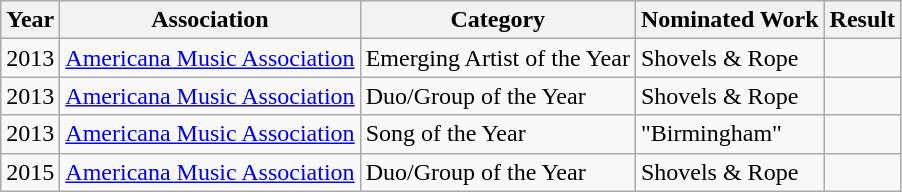<table class="wikitable">
<tr>
<th>Year</th>
<th>Association</th>
<th>Category</th>
<th>Nominated Work</th>
<th>Result</th>
</tr>
<tr>
<td>2013</td>
<td><a href='#'>Americana Music Association</a></td>
<td>Emerging Artist of the Year</td>
<td>Shovels & Rope</td>
<td></td>
</tr>
<tr>
<td>2013</td>
<td><a href='#'>Americana Music Association</a></td>
<td>Duo/Group of the Year</td>
<td>Shovels & Rope</td>
<td></td>
</tr>
<tr>
<td>2013</td>
<td><a href='#'>Americana Music Association</a></td>
<td>Song of the Year</td>
<td>"Birmingham"</td>
<td></td>
</tr>
<tr>
<td>2015</td>
<td><a href='#'>Americana Music Association</a></td>
<td>Duo/Group of the Year</td>
<td>Shovels & Rope</td>
<td></td>
</tr>
</table>
